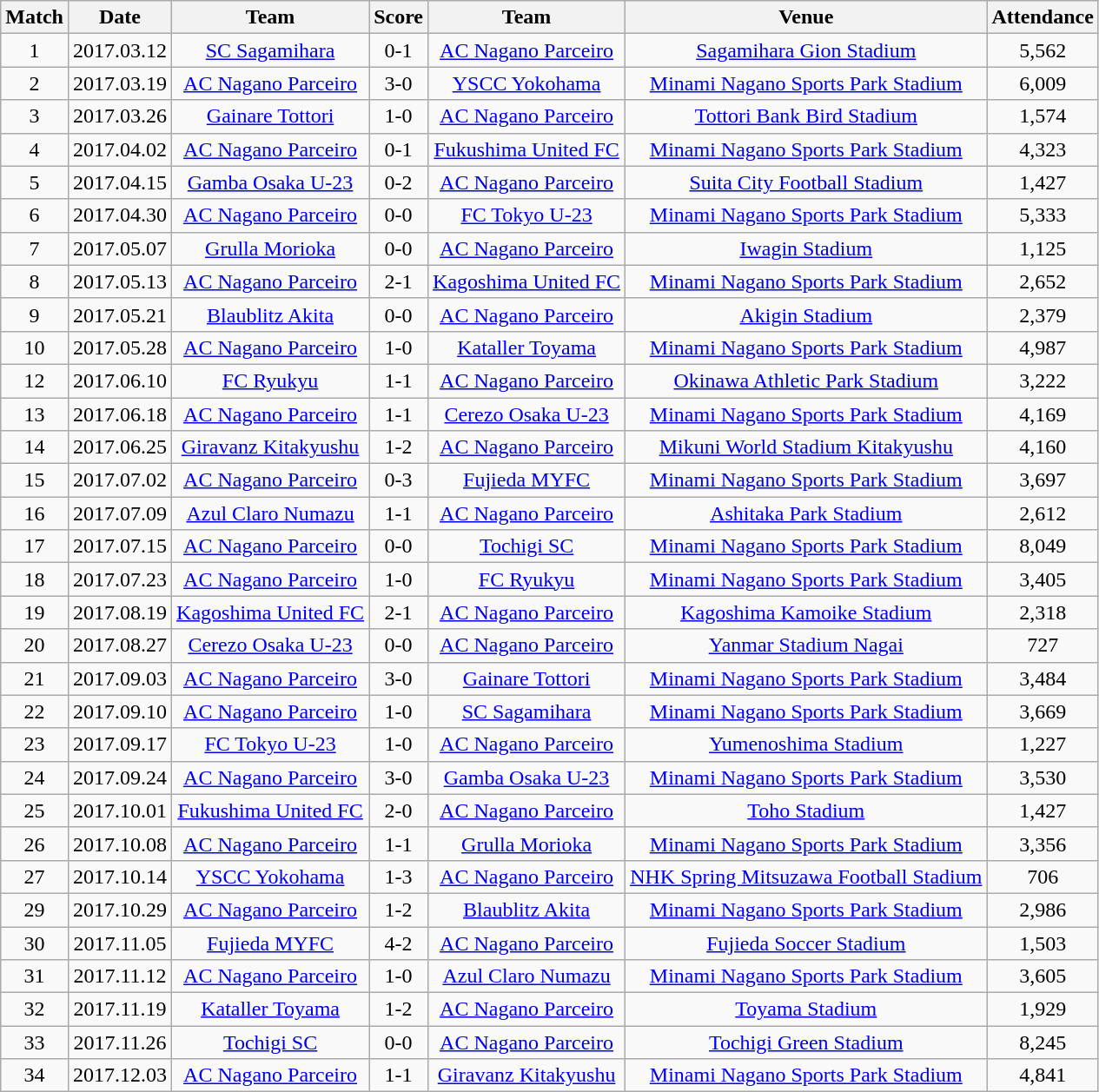<table class="wikitable" style="text-align:center;">
<tr>
<th>Match</th>
<th>Date</th>
<th>Team</th>
<th>Score</th>
<th>Team</th>
<th>Venue</th>
<th>Attendance</th>
</tr>
<tr>
<td>1</td>
<td>2017.03.12</td>
<td><a href='#'>SC Sagamihara</a></td>
<td>0-1</td>
<td><a href='#'>AC Nagano Parceiro</a></td>
<td><a href='#'>Sagamihara Gion Stadium</a></td>
<td>5,562</td>
</tr>
<tr>
<td>2</td>
<td>2017.03.19</td>
<td><a href='#'>AC Nagano Parceiro</a></td>
<td>3-0</td>
<td><a href='#'>YSCC Yokohama</a></td>
<td><a href='#'>Minami Nagano Sports Park Stadium</a></td>
<td>6,009</td>
</tr>
<tr>
<td>3</td>
<td>2017.03.26</td>
<td><a href='#'>Gainare Tottori</a></td>
<td>1-0</td>
<td><a href='#'>AC Nagano Parceiro</a></td>
<td><a href='#'>Tottori Bank Bird Stadium</a></td>
<td>1,574</td>
</tr>
<tr>
<td>4</td>
<td>2017.04.02</td>
<td><a href='#'>AC Nagano Parceiro</a></td>
<td>0-1</td>
<td><a href='#'>Fukushima United FC</a></td>
<td><a href='#'>Minami Nagano Sports Park Stadium</a></td>
<td>4,323</td>
</tr>
<tr>
<td>5</td>
<td>2017.04.15</td>
<td><a href='#'>Gamba Osaka U-23</a></td>
<td>0-2</td>
<td><a href='#'>AC Nagano Parceiro</a></td>
<td><a href='#'>Suita City Football Stadium</a></td>
<td>1,427</td>
</tr>
<tr>
<td>6</td>
<td>2017.04.30</td>
<td><a href='#'>AC Nagano Parceiro</a></td>
<td>0-0</td>
<td><a href='#'>FC Tokyo U-23</a></td>
<td><a href='#'>Minami Nagano Sports Park Stadium</a></td>
<td>5,333</td>
</tr>
<tr>
<td>7</td>
<td>2017.05.07</td>
<td><a href='#'>Grulla Morioka</a></td>
<td>0-0</td>
<td><a href='#'>AC Nagano Parceiro</a></td>
<td><a href='#'>Iwagin Stadium</a></td>
<td>1,125</td>
</tr>
<tr>
<td>8</td>
<td>2017.05.13</td>
<td><a href='#'>AC Nagano Parceiro</a></td>
<td>2-1</td>
<td><a href='#'>Kagoshima United FC</a></td>
<td><a href='#'>Minami Nagano Sports Park Stadium</a></td>
<td>2,652</td>
</tr>
<tr>
<td>9</td>
<td>2017.05.21</td>
<td><a href='#'>Blaublitz Akita</a></td>
<td>0-0</td>
<td><a href='#'>AC Nagano Parceiro</a></td>
<td><a href='#'>Akigin Stadium</a></td>
<td>2,379</td>
</tr>
<tr>
<td>10</td>
<td>2017.05.28</td>
<td><a href='#'>AC Nagano Parceiro</a></td>
<td>1-0</td>
<td><a href='#'>Kataller Toyama</a></td>
<td><a href='#'>Minami Nagano Sports Park Stadium</a></td>
<td>4,987</td>
</tr>
<tr>
<td>12</td>
<td>2017.06.10</td>
<td><a href='#'>FC Ryukyu</a></td>
<td>1-1</td>
<td><a href='#'>AC Nagano Parceiro</a></td>
<td><a href='#'>Okinawa Athletic Park Stadium</a></td>
<td>3,222</td>
</tr>
<tr>
<td>13</td>
<td>2017.06.18</td>
<td><a href='#'>AC Nagano Parceiro</a></td>
<td>1-1</td>
<td><a href='#'>Cerezo Osaka U-23</a></td>
<td><a href='#'>Minami Nagano Sports Park Stadium</a></td>
<td>4,169</td>
</tr>
<tr>
<td>14</td>
<td>2017.06.25</td>
<td><a href='#'>Giravanz Kitakyushu</a></td>
<td>1-2</td>
<td><a href='#'>AC Nagano Parceiro</a></td>
<td><a href='#'>Mikuni World Stadium Kitakyushu</a></td>
<td>4,160</td>
</tr>
<tr>
<td>15</td>
<td>2017.07.02</td>
<td><a href='#'>AC Nagano Parceiro</a></td>
<td>0-3</td>
<td><a href='#'>Fujieda MYFC</a></td>
<td><a href='#'>Minami Nagano Sports Park Stadium</a></td>
<td>3,697</td>
</tr>
<tr>
<td>16</td>
<td>2017.07.09</td>
<td><a href='#'>Azul Claro Numazu</a></td>
<td>1-1</td>
<td><a href='#'>AC Nagano Parceiro</a></td>
<td><a href='#'>Ashitaka Park Stadium</a></td>
<td>2,612</td>
</tr>
<tr>
<td>17</td>
<td>2017.07.15</td>
<td><a href='#'>AC Nagano Parceiro</a></td>
<td>0-0</td>
<td><a href='#'>Tochigi SC</a></td>
<td><a href='#'>Minami Nagano Sports Park Stadium</a></td>
<td>8,049</td>
</tr>
<tr>
<td>18</td>
<td>2017.07.23</td>
<td><a href='#'>AC Nagano Parceiro</a></td>
<td>1-0</td>
<td><a href='#'>FC Ryukyu</a></td>
<td><a href='#'>Minami Nagano Sports Park Stadium</a></td>
<td>3,405</td>
</tr>
<tr>
<td>19</td>
<td>2017.08.19</td>
<td><a href='#'>Kagoshima United FC</a></td>
<td>2-1</td>
<td><a href='#'>AC Nagano Parceiro</a></td>
<td><a href='#'>Kagoshima Kamoike Stadium</a></td>
<td>2,318</td>
</tr>
<tr>
<td>20</td>
<td>2017.08.27</td>
<td><a href='#'>Cerezo Osaka U-23</a></td>
<td>0-0</td>
<td><a href='#'>AC Nagano Parceiro</a></td>
<td><a href='#'>Yanmar Stadium Nagai</a></td>
<td>727</td>
</tr>
<tr>
<td>21</td>
<td>2017.09.03</td>
<td><a href='#'>AC Nagano Parceiro</a></td>
<td>3-0</td>
<td><a href='#'>Gainare Tottori</a></td>
<td><a href='#'>Minami Nagano Sports Park Stadium</a></td>
<td>3,484</td>
</tr>
<tr>
<td>22</td>
<td>2017.09.10</td>
<td><a href='#'>AC Nagano Parceiro</a></td>
<td>1-0</td>
<td><a href='#'>SC Sagamihara</a></td>
<td><a href='#'>Minami Nagano Sports Park Stadium</a></td>
<td>3,669</td>
</tr>
<tr>
<td>23</td>
<td>2017.09.17</td>
<td><a href='#'>FC Tokyo U-23</a></td>
<td>1-0</td>
<td><a href='#'>AC Nagano Parceiro</a></td>
<td><a href='#'>Yumenoshima Stadium</a></td>
<td>1,227</td>
</tr>
<tr>
<td>24</td>
<td>2017.09.24</td>
<td><a href='#'>AC Nagano Parceiro</a></td>
<td>3-0</td>
<td><a href='#'>Gamba Osaka U-23</a></td>
<td><a href='#'>Minami Nagano Sports Park Stadium</a></td>
<td>3,530</td>
</tr>
<tr>
<td>25</td>
<td>2017.10.01</td>
<td><a href='#'>Fukushima United FC</a></td>
<td>2-0</td>
<td><a href='#'>AC Nagano Parceiro</a></td>
<td><a href='#'>Toho Stadium</a></td>
<td>1,427</td>
</tr>
<tr>
<td>26</td>
<td>2017.10.08</td>
<td><a href='#'>AC Nagano Parceiro</a></td>
<td>1-1</td>
<td><a href='#'>Grulla Morioka</a></td>
<td><a href='#'>Minami Nagano Sports Park Stadium</a></td>
<td>3,356</td>
</tr>
<tr>
<td>27</td>
<td>2017.10.14</td>
<td><a href='#'>YSCC Yokohama</a></td>
<td>1-3</td>
<td><a href='#'>AC Nagano Parceiro</a></td>
<td><a href='#'>NHK Spring Mitsuzawa Football Stadium</a></td>
<td>706</td>
</tr>
<tr>
<td>29</td>
<td>2017.10.29</td>
<td><a href='#'>AC Nagano Parceiro</a></td>
<td>1-2</td>
<td><a href='#'>Blaublitz Akita</a></td>
<td><a href='#'>Minami Nagano Sports Park Stadium</a></td>
<td>2,986</td>
</tr>
<tr>
<td>30</td>
<td>2017.11.05</td>
<td><a href='#'>Fujieda MYFC</a></td>
<td>4-2</td>
<td><a href='#'>AC Nagano Parceiro</a></td>
<td><a href='#'>Fujieda Soccer Stadium</a></td>
<td>1,503</td>
</tr>
<tr>
<td>31</td>
<td>2017.11.12</td>
<td><a href='#'>AC Nagano Parceiro</a></td>
<td>1-0</td>
<td><a href='#'>Azul Claro Numazu</a></td>
<td><a href='#'>Minami Nagano Sports Park Stadium</a></td>
<td>3,605</td>
</tr>
<tr>
<td>32</td>
<td>2017.11.19</td>
<td><a href='#'>Kataller Toyama</a></td>
<td>1-2</td>
<td><a href='#'>AC Nagano Parceiro</a></td>
<td><a href='#'>Toyama Stadium</a></td>
<td>1,929</td>
</tr>
<tr>
<td>33</td>
<td>2017.11.26</td>
<td><a href='#'>Tochigi SC</a></td>
<td>0-0</td>
<td><a href='#'>AC Nagano Parceiro</a></td>
<td><a href='#'>Tochigi Green Stadium</a></td>
<td>8,245</td>
</tr>
<tr>
<td>34</td>
<td>2017.12.03</td>
<td><a href='#'>AC Nagano Parceiro</a></td>
<td>1-1</td>
<td><a href='#'>Giravanz Kitakyushu</a></td>
<td><a href='#'>Minami Nagano Sports Park Stadium</a></td>
<td>4,841</td>
</tr>
</table>
